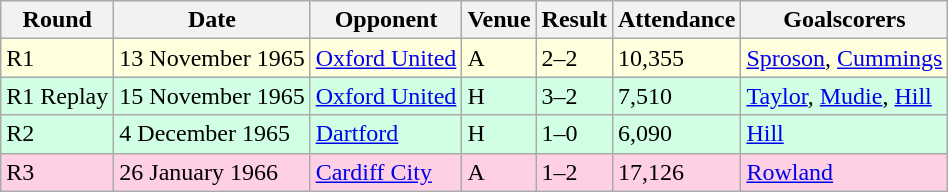<table class="wikitable">
<tr>
<th>Round</th>
<th>Date</th>
<th>Opponent</th>
<th>Venue</th>
<th>Result</th>
<th>Attendance</th>
<th>Goalscorers</th>
</tr>
<tr style="background-color: #ffffdd;">
<td>R1</td>
<td>13 November 1965</td>
<td><a href='#'>Oxford United</a></td>
<td>A</td>
<td>2–2</td>
<td>10,355</td>
<td><a href='#'>Sproson</a>, <a href='#'>Cummings</a></td>
</tr>
<tr style="background-color: #d0ffe3;">
<td>R1 Replay</td>
<td>15 November 1965</td>
<td><a href='#'>Oxford United</a></td>
<td>H</td>
<td>3–2</td>
<td>7,510</td>
<td><a href='#'>Taylor</a>, <a href='#'>Mudie</a>, <a href='#'>Hill</a></td>
</tr>
<tr style="background-color: #d0ffe3;">
<td>R2</td>
<td>4 December 1965</td>
<td><a href='#'>Dartford</a></td>
<td>H</td>
<td>1–0</td>
<td>6,090</td>
<td><a href='#'>Hill</a></td>
</tr>
<tr style="background-color: #ffd0e3;">
<td>R3</td>
<td>26 January 1966</td>
<td><a href='#'>Cardiff City</a></td>
<td>A</td>
<td>1–2</td>
<td>17,126</td>
<td><a href='#'>Rowland</a></td>
</tr>
</table>
